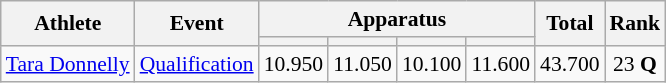<table class="wikitable" style="font-size:90%">
<tr>
<th rowspan=2>Athlete</th>
<th rowspan=2>Event</th>
<th colspan=4>Apparatus</th>
<th rowspan=2>Total</th>
<th rowspan=2>Rank</th>
</tr>
<tr style="font-size:95%">
<th></th>
<th></th>
<th></th>
<th></th>
</tr>
<tr align=center>
<td align=left><a href='#'>Tara Donnelly</a></td>
<td align=left><a href='#'>Qualification</a></td>
<td>10.950</td>
<td>11.050</td>
<td>10.100</td>
<td>11.600</td>
<td>43.700</td>
<td>23 <strong>Q</strong></td>
</tr>
</table>
